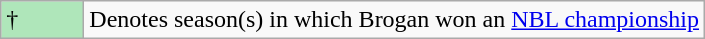<table class="wikitable">
<tr>
<td style="background:#afe6ba; width:3em;">†</td>
<td>Denotes season(s) in which Brogan won an <a href='#'>NBL championship</a></td>
</tr>
</table>
